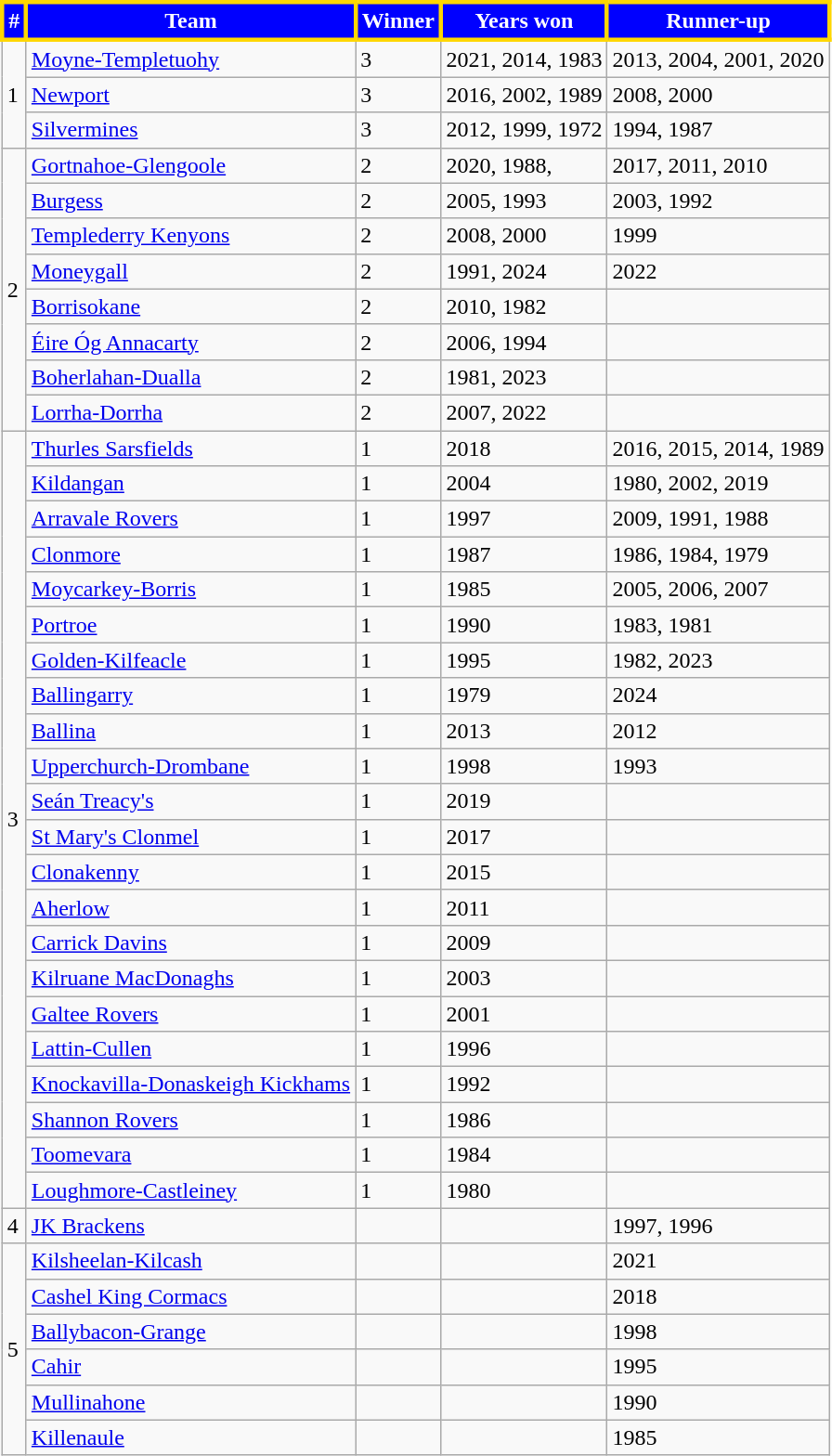<table class="wikitable">
<tr>
<th style="background:blue;color:white;border:3px solid gold">#</th>
<th style="background:blue;color:white;border:3px solid gold">Team</th>
<th style="background:blue;color:white;border:3px solid gold">Winner</th>
<th style="background:blue;color:white;border:3px solid gold">Years won</th>
<th style="background:blue;color:white;border:3px solid gold">Runner-up</th>
</tr>
<tr>
<td rowspan="3">1</td>
<td><a href='#'>Moyne-Templetuohy</a></td>
<td>3</td>
<td>2021, 2014, 1983</td>
<td>2013, 2004, 2001, 2020</td>
</tr>
<tr>
<td><a href='#'>Newport</a></td>
<td>3</td>
<td>2016, 2002, 1989</td>
<td>2008, 2000</td>
</tr>
<tr>
<td><a href='#'>Silvermines</a></td>
<td>3</td>
<td>2012, 1999, 1972</td>
<td>1994, 1987</td>
</tr>
<tr>
<td rowspan="8">2</td>
<td><a href='#'>Gortnahoe-Glengoole</a></td>
<td>2</td>
<td>2020, 1988,</td>
<td>2017, 2011, 2010</td>
</tr>
<tr>
<td><a href='#'>Burgess</a></td>
<td>2</td>
<td>2005, 1993</td>
<td>2003, 1992</td>
</tr>
<tr>
<td><a href='#'>Templederry Kenyons</a></td>
<td>2</td>
<td>2008, 2000</td>
<td>1999</td>
</tr>
<tr>
<td><a href='#'>Moneygall</a></td>
<td>2</td>
<td>1991, 2024</td>
<td>2022</td>
</tr>
<tr>
<td><a href='#'>Borrisokane</a></td>
<td>2</td>
<td>2010, 1982</td>
<td></td>
</tr>
<tr>
<td><a href='#'>Éire Óg Annacarty</a></td>
<td>2</td>
<td>2006, 1994</td>
<td></td>
</tr>
<tr>
<td><a href='#'>Boherlahan-Dualla</a></td>
<td>2</td>
<td>1981, 2023</td>
<td></td>
</tr>
<tr>
<td><a href='#'>Lorrha-Dorrha</a></td>
<td>2</td>
<td>2007, 2022</td>
<td></td>
</tr>
<tr>
<td rowspan="22">3</td>
<td><a href='#'>Thurles Sarsfields</a></td>
<td>1</td>
<td>2018</td>
<td>2016, 2015, 2014, 1989</td>
</tr>
<tr>
<td><a href='#'>Kildangan</a></td>
<td>1</td>
<td>2004</td>
<td>1980, 2002, 2019</td>
</tr>
<tr>
<td><a href='#'>Arravale Rovers</a></td>
<td>1</td>
<td>1997</td>
<td>2009, 1991, 1988</td>
</tr>
<tr>
<td><a href='#'>Clonmore</a></td>
<td>1</td>
<td>1987</td>
<td>1986, 1984, 1979</td>
</tr>
<tr>
<td><a href='#'>Moycarkey-Borris</a></td>
<td>1</td>
<td>1985</td>
<td>2005, 2006, 2007</td>
</tr>
<tr>
<td><a href='#'>Portroe</a></td>
<td>1</td>
<td>1990</td>
<td>1983, 1981</td>
</tr>
<tr>
<td><a href='#'>Golden-Kilfeacle</a></td>
<td>1</td>
<td>1995</td>
<td>1982, 2023</td>
</tr>
<tr>
<td><a href='#'>Ballingarry</a></td>
<td>1</td>
<td>1979</td>
<td>2024</td>
</tr>
<tr>
<td><a href='#'>Ballina</a></td>
<td>1</td>
<td>2013</td>
<td>2012</td>
</tr>
<tr>
<td><a href='#'>Upperchurch-Drombane</a></td>
<td>1</td>
<td>1998</td>
<td>1993</td>
</tr>
<tr>
<td><a href='#'>Seán Treacy's</a></td>
<td>1</td>
<td>2019</td>
<td></td>
</tr>
<tr>
<td><a href='#'>St Mary's Clonmel</a></td>
<td>1</td>
<td>2017</td>
<td></td>
</tr>
<tr>
<td><a href='#'>Clonakenny</a></td>
<td>1</td>
<td>2015</td>
<td></td>
</tr>
<tr>
<td><a href='#'>Aherlow</a></td>
<td>1</td>
<td>2011</td>
<td></td>
</tr>
<tr>
<td><a href='#'>Carrick Davins</a></td>
<td>1</td>
<td>2009</td>
<td></td>
</tr>
<tr>
<td><a href='#'>Kilruane MacDonaghs</a></td>
<td>1</td>
<td>2003</td>
<td></td>
</tr>
<tr>
<td><a href='#'>Galtee Rovers</a></td>
<td>1</td>
<td>2001</td>
<td></td>
</tr>
<tr>
<td><a href='#'>Lattin-Cullen</a></td>
<td>1</td>
<td>1996</td>
<td></td>
</tr>
<tr>
<td><a href='#'>Knockavilla-Donaskeigh Kickhams</a></td>
<td>1</td>
<td>1992</td>
<td></td>
</tr>
<tr>
<td><a href='#'>Shannon Rovers</a></td>
<td>1</td>
<td>1986</td>
<td></td>
</tr>
<tr>
<td><a href='#'>Toomevara</a></td>
<td>1</td>
<td>1984</td>
<td></td>
</tr>
<tr>
<td><a href='#'>Loughmore-Castleiney</a></td>
<td>1</td>
<td>1980</td>
<td></td>
</tr>
<tr>
<td>4</td>
<td><a href='#'>JK Brackens</a></td>
<td></td>
<td></td>
<td>1997, 1996</td>
</tr>
<tr>
<td rowspan="6">5</td>
<td><a href='#'>Kilsheelan-Kilcash</a></td>
<td></td>
<td></td>
<td>2021</td>
</tr>
<tr>
<td><a href='#'>Cashel King Cormacs</a></td>
<td></td>
<td></td>
<td>2018</td>
</tr>
<tr>
<td><a href='#'>Ballybacon-Grange</a></td>
<td></td>
<td></td>
<td>1998</td>
</tr>
<tr>
<td><a href='#'>Cahir</a></td>
<td></td>
<td></td>
<td>1995</td>
</tr>
<tr>
<td><a href='#'>Mullinahone</a></td>
<td></td>
<td></td>
<td>1990</td>
</tr>
<tr>
<td><a href='#'>Killenaule</a></td>
<td></td>
<td></td>
<td>1985</td>
</tr>
</table>
